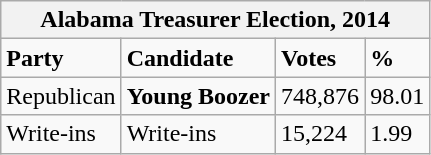<table class="wikitable">
<tr>
<th colspan="4">Alabama Treasurer Election, 2014</th>
</tr>
<tr>
<td><strong>Party</strong></td>
<td><strong>Candidate</strong></td>
<td><strong>Votes</strong></td>
<td><strong>%</strong></td>
</tr>
<tr>
<td>Republican</td>
<td><strong>Young Boozer</strong></td>
<td>748,876</td>
<td>98.01</td>
</tr>
<tr>
<td>Write-ins</td>
<td>Write-ins</td>
<td>15,224</td>
<td>1.99</td>
</tr>
</table>
